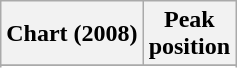<table class="wikitable sortable plainrowheaders" style="text-align:center">
<tr>
<th scope="col">Chart (2008)</th>
<th scope="col">Peak<br> position</th>
</tr>
<tr>
</tr>
<tr>
</tr>
<tr>
</tr>
</table>
